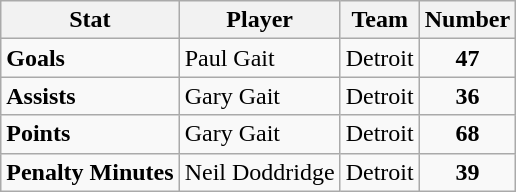<table class="wikitable">
<tr>
<th>Stat</th>
<th>Player</th>
<th>Team</th>
<th>Number</th>
</tr>
<tr>
<td><strong>Goals</strong></td>
<td>Paul Gait</td>
<td>Detroit</td>
<td align="center"><strong>47</strong></td>
</tr>
<tr>
<td><strong>Assists</strong></td>
<td>Gary Gait</td>
<td>Detroit</td>
<td align="center"><strong>36</strong></td>
</tr>
<tr>
<td><strong>Points</strong></td>
<td>Gary Gait</td>
<td>Detroit</td>
<td align="center"><strong>68</strong></td>
</tr>
<tr>
<td><strong>Penalty Minutes</strong></td>
<td>Neil Doddridge</td>
<td>Detroit</td>
<td align="center"><strong>39</strong></td>
</tr>
</table>
